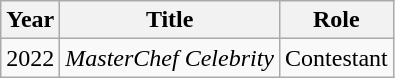<table class="wikitable">
<tr>
<th><strong>Year</strong></th>
<th><strong>Title</strong></th>
<th><strong>Role</strong></th>
</tr>
<tr>
<td>2022</td>
<td><em>MasterChef Celebrity</em></td>
<td>Contestant</td>
</tr>
</table>
